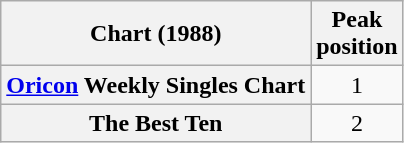<table class="wikitable plainrowheaders" style="text-align:center;">
<tr>
<th>Chart (1988)</th>
<th>Peak<br>position</th>
</tr>
<tr>
<th scope="row"><a href='#'>Oricon</a> Weekly Singles Chart</th>
<td>1</td>
</tr>
<tr>
<th scope="row">The Best Ten</th>
<td>2</td>
</tr>
</table>
